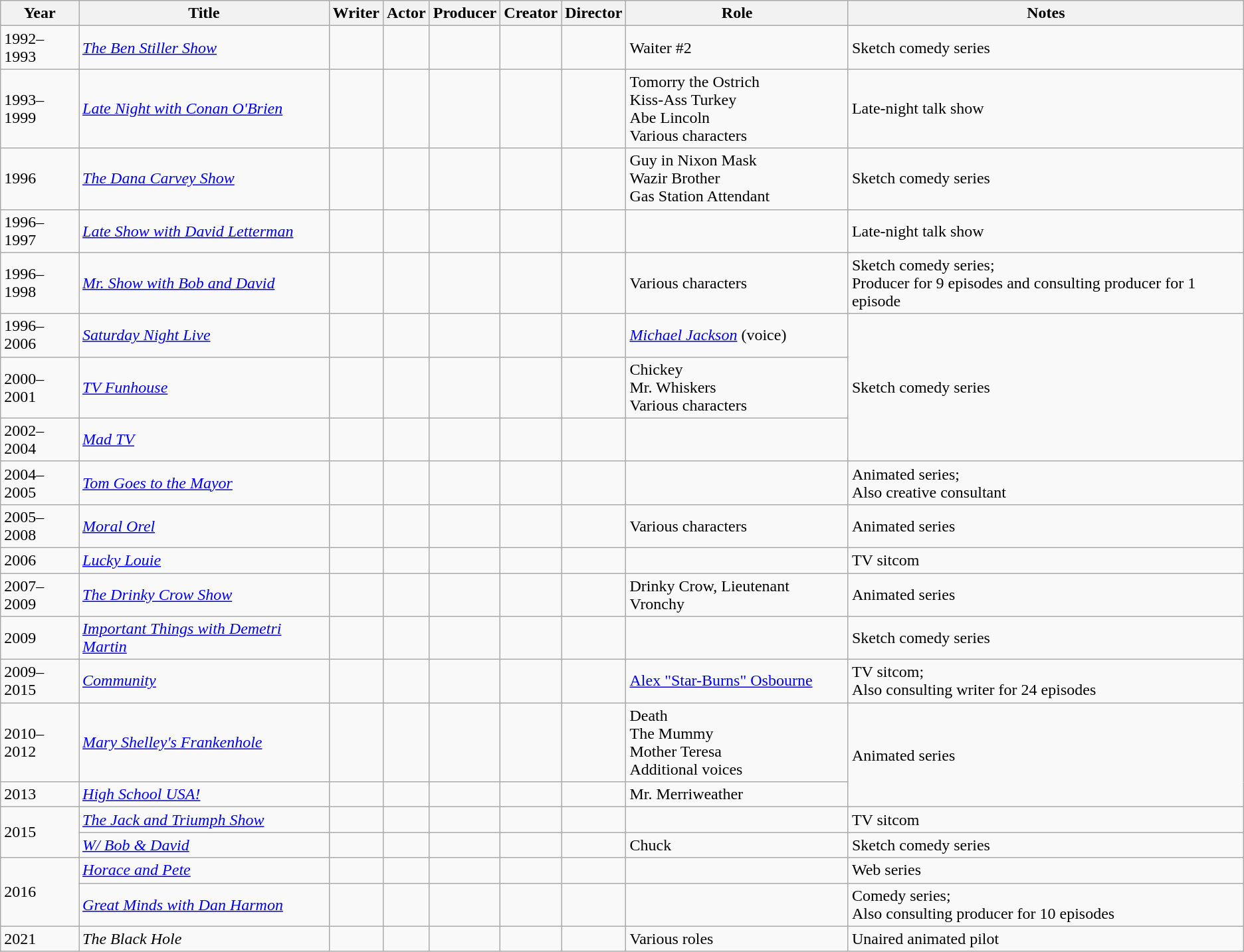<table class="wikitable sortable">
<tr>
<th>Year</th>
<th>Title</th>
<th>Writer</th>
<th>Actor</th>
<th>Producer</th>
<th>Creator</th>
<th>Director</th>
<th>Role</th>
<th>Notes</th>
</tr>
<tr>
<td>1992–1993</td>
<td><em><a href='#'>The Ben Stiller Show</a></em></td>
<td></td>
<td></td>
<td></td>
<td></td>
<td></td>
<td>Waiter #2</td>
<td>Sketch comedy series</td>
</tr>
<tr>
<td>1993–1999</td>
<td><em><a href='#'>Late Night with Conan O'Brien</a></em></td>
<td></td>
<td></td>
<td></td>
<td></td>
<td></td>
<td>Tomorry the Ostrich<br> Kiss-Ass Turkey<br>Abe Lincoln<br>Various characters</td>
<td>Late-night talk show</td>
</tr>
<tr>
<td>1996</td>
<td><em><a href='#'>The Dana Carvey Show</a></em></td>
<td></td>
<td></td>
<td></td>
<td></td>
<td></td>
<td>Guy in Nixon Mask<br>Wazir Brother<br>Gas Station Attendant</td>
<td>Sketch comedy series</td>
</tr>
<tr>
<td>1996–1997</td>
<td><em><a href='#'>Late Show with David Letterman</a></em></td>
<td></td>
<td></td>
<td></td>
<td></td>
<td></td>
<td></td>
<td>Late-night talk show</td>
</tr>
<tr>
<td>1996–1998</td>
<td><em><a href='#'>Mr. Show with Bob and David</a></em></td>
<td></td>
<td></td>
<td></td>
<td></td>
<td></td>
<td>Various characters</td>
<td>Sketch comedy series;<br>Producer for 9 episodes and consulting producer for 1 episode</td>
</tr>
<tr>
<td>1996–2006</td>
<td><em><a href='#'>Saturday Night Live</a></em></td>
<td></td>
<td></td>
<td></td>
<td></td>
<td></td>
<td><em><a href='#'>Michael Jackson</a></em> (voice)</td>
<td rowspan=3>Sketch comedy series</td>
</tr>
<tr>
<td>2000–2001</td>
<td><em><a href='#'>TV Funhouse</a></em></td>
<td></td>
<td></td>
<td></td>
<td></td>
<td></td>
<td>Chickey<br>Mr. Whiskers<br>Various characters</td>
</tr>
<tr>
<td>2002–2004</td>
<td><em><a href='#'>Mad TV</a></em></td>
<td></td>
<td></td>
<td></td>
<td></td>
<td></td>
<td></td>
</tr>
<tr>
<td>2004–2005</td>
<td><em><a href='#'>Tom Goes to the Mayor</a></em></td>
<td></td>
<td></td>
<td></td>
<td></td>
<td></td>
<td></td>
<td>Animated series;<br>Also creative consultant</td>
</tr>
<tr>
<td>2005–2008</td>
<td><em><a href='#'>Moral Orel</a></em></td>
<td></td>
<td></td>
<td></td>
<td></td>
<td></td>
<td>Various characters</td>
<td>Animated series</td>
</tr>
<tr>
<td>2006</td>
<td><em><a href='#'>Lucky Louie</a></em></td>
<td></td>
<td></td>
<td></td>
<td></td>
<td></td>
<td></td>
<td>TV sitcom</td>
</tr>
<tr>
<td>2007–2009</td>
<td><em><a href='#'>The Drinky Crow Show</a></em></td>
<td></td>
<td></td>
<td></td>
<td></td>
<td></td>
<td>Drinky Crow, Lieutenant Vronchy</td>
<td>Animated series</td>
</tr>
<tr>
<td>2009</td>
<td><em><a href='#'>Important Things with Demetri Martin</a></em></td>
<td></td>
<td></td>
<td></td>
<td></td>
<td></td>
<td></td>
<td>Sketch comedy series</td>
</tr>
<tr>
<td>2009–2015</td>
<td><em><a href='#'>Community</a></em></td>
<td></td>
<td></td>
<td></td>
<td></td>
<td></td>
<td><a href='#'>Alex "Star-Burns" Osbourne</a></td>
<td>TV sitcom;<br>Also consulting writer for 24 episodes</td>
</tr>
<tr>
<td>2010–2012</td>
<td><em><a href='#'>Mary Shelley's Frankenhole</a></em></td>
<td></td>
<td></td>
<td></td>
<td></td>
<td></td>
<td>Death<br>The Mummy<br>Mother Teresa<br>Additional voices</td>
<td rowspan=2>Animated series</td>
</tr>
<tr>
<td>2013</td>
<td><em><a href='#'>High School USA!</a></em></td>
<td></td>
<td></td>
<td></td>
<td></td>
<td></td>
<td>Mr. Merriweather</td>
</tr>
<tr>
<td rowspan=2>2015</td>
<td><em><a href='#'>The Jack and Triumph Show</a></em></td>
<td></td>
<td></td>
<td></td>
<td></td>
<td></td>
<td></td>
<td>TV sitcom</td>
</tr>
<tr>
<td><em><a href='#'>W/ Bob & David</a></em></td>
<td></td>
<td></td>
<td></td>
<td></td>
<td></td>
<td>Chuck</td>
<td>Sketch comedy series</td>
</tr>
<tr>
<td rowspan=2>2016</td>
<td><em><a href='#'>Horace and Pete</a></em></td>
<td></td>
<td></td>
<td></td>
<td></td>
<td></td>
<td></td>
<td>Web series</td>
</tr>
<tr>
<td><em><a href='#'>Great Minds with Dan Harmon</a></em></td>
<td></td>
<td></td>
<td></td>
<td></td>
<td></td>
<td></td>
<td>Comedy series;<br>Also consulting producer for 10 episodes</td>
</tr>
<tr>
<td>2021</td>
<td><em>The Black Hole</em></td>
<td></td>
<td></td>
<td></td>
<td></td>
<td></td>
<td>Various roles</td>
<td>Unaired animated pilot</td>
</tr>
</table>
